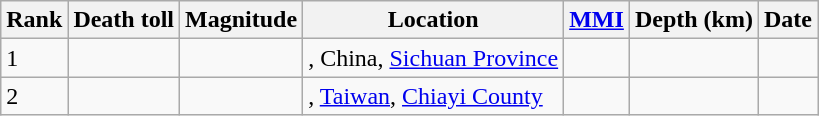<table class="sortable wikitable" style="font-size:100%;">
<tr>
<th>Rank</th>
<th>Death toll</th>
<th>Magnitude</th>
<th>Location</th>
<th><a href='#'>MMI</a></th>
<th>Depth (km)</th>
<th>Date</th>
</tr>
<tr>
<td>1</td>
<td></td>
<td></td>
<td>, China, <a href='#'>Sichuan Province</a></td>
<td></td>
<td></td>
<td></td>
</tr>
<tr>
<td>2</td>
<td></td>
<td></td>
<td>, <a href='#'>Taiwan</a>, <a href='#'>Chiayi County</a></td>
<td></td>
<td></td>
<td></td>
</tr>
</table>
